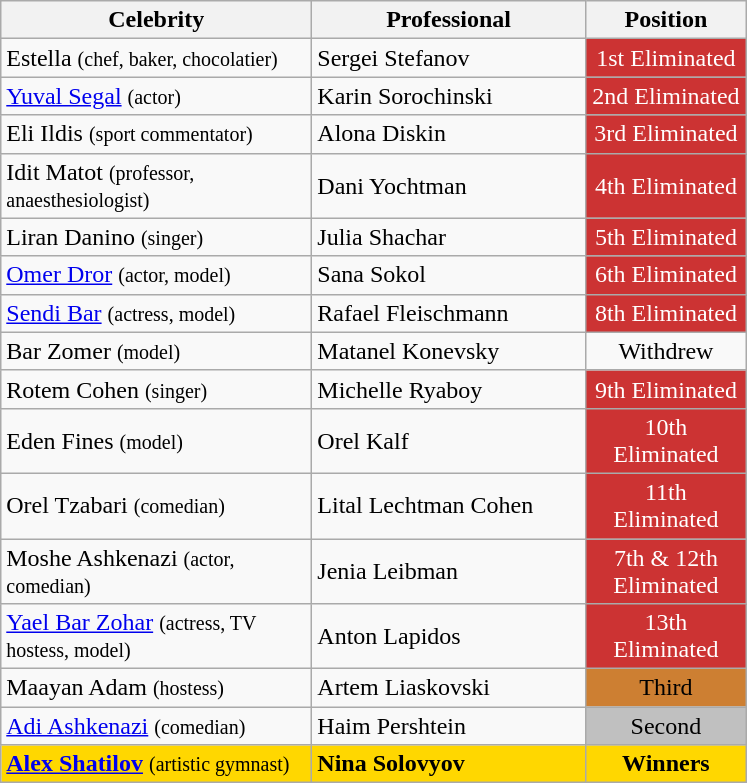<table class="wikitable" border="1">
<tr>
<th width="200">Celebrity</th>
<th width="175">Professional</th>
<th width="100">Position</th>
</tr>
<tr>
<td>Estella <small>(chef, baker, chocolatier)</small></td>
<td>Sergei Stefanov</td>
<td style="background: #c33; color: #fff;" align="center">1st Eliminated</td>
</tr>
<tr>
<td><a href='#'>Yuval Segal</a> <small>(actor)</small></td>
<td>Karin Sorochinski</td>
<td style="background: #c33; color: #fff;" align="center">2nd Eliminated</td>
</tr>
<tr>
<td>Eli Ildis <small>(sport commentator)</small></td>
<td>Alona Diskin</td>
<td style="background: #c33; color: #fff;" align="center">3rd Eliminated</td>
</tr>
<tr>
<td>Idit Matot <small>(professor, anaesthesiologist)</small></td>
<td>Dani Yochtman</td>
<td style="background: #c33; color: #fff;" align="center">4th Eliminated</td>
</tr>
<tr>
<td>Liran Danino <small>(singer)</small></td>
<td>Julia Shachar</td>
<td style="background: #c33; color: #fff;" align="center">5th Eliminated</td>
</tr>
<tr>
<td><a href='#'>Omer Dror</a> <small>(actor, model)</small></td>
<td>Sana Sokol</td>
<td style="background: #c33; color: #fff;" align="center">6th Eliminated</td>
</tr>
<tr>
<td><a href='#'>Sendi Bar</a> <small>(actress, model)</small></td>
<td>Rafael Fleischmann</td>
<td style="background: #c33; color: #fff;" align="center">8th Eliminated</td>
</tr>
<tr>
<td>Bar Zomer <small>(model)</small></td>
<td>Matanel Konevsky</td>
<td align="center">Withdrew</td>
</tr>
<tr>
<td>Rotem Cohen <small>(singer)</small></td>
<td>Michelle Ryaboy</td>
<td style="background: #c33; color: #fff;" align="center">9th Eliminated</td>
</tr>
<tr>
<td>Eden Fines <small>(model)</small></td>
<td>Orel Kalf</td>
<td style="background: #c33; color: #fff;" align="center">10th Eliminated</td>
</tr>
<tr>
<td>Orel Tzabari <small>(comedian)</small></td>
<td>Lital Lechtman Cohen</td>
<td style="background: #c33; color: #fff;" align="center">11th Eliminated</td>
</tr>
<tr>
<td>Moshe Ashkenazi <small>(actor, comedian)</small></td>
<td>Jenia Leibman</td>
<td style="background: #c33; color: #fff;" align="center">7th & 12th Eliminated</td>
</tr>
<tr>
<td><a href='#'>Yael Bar Zohar</a> <small>(actress, TV hostess, model)</small></td>
<td>Anton Lapidos</td>
<td style="background: #c33; color: #fff;" align="center">13th Eliminated</td>
</tr>
<tr>
<td>Maayan Adam <small>(hostess)</small></td>
<td>Artem Liaskovski</td>
<td style="background: #CD7F32;"  align="center">Third</td>
</tr>
<tr>
<td><a href='#'>Adi Ashkenazi</a> <small>(comedian)</small></td>
<td>Haim Pershtein</td>
<td style="background: silver;"  align="center">Second</td>
</tr>
<tr>
<td style="background: gold;"><strong><a href='#'>Alex Shatilov</a></strong> <small>(artistic gymnast)</small></td>
<td style="background: gold;"><strong>Nina Solovyov</strong></td>
<td style="background: gold;"  align="center"><strong>Winners</strong></td>
</tr>
</table>
